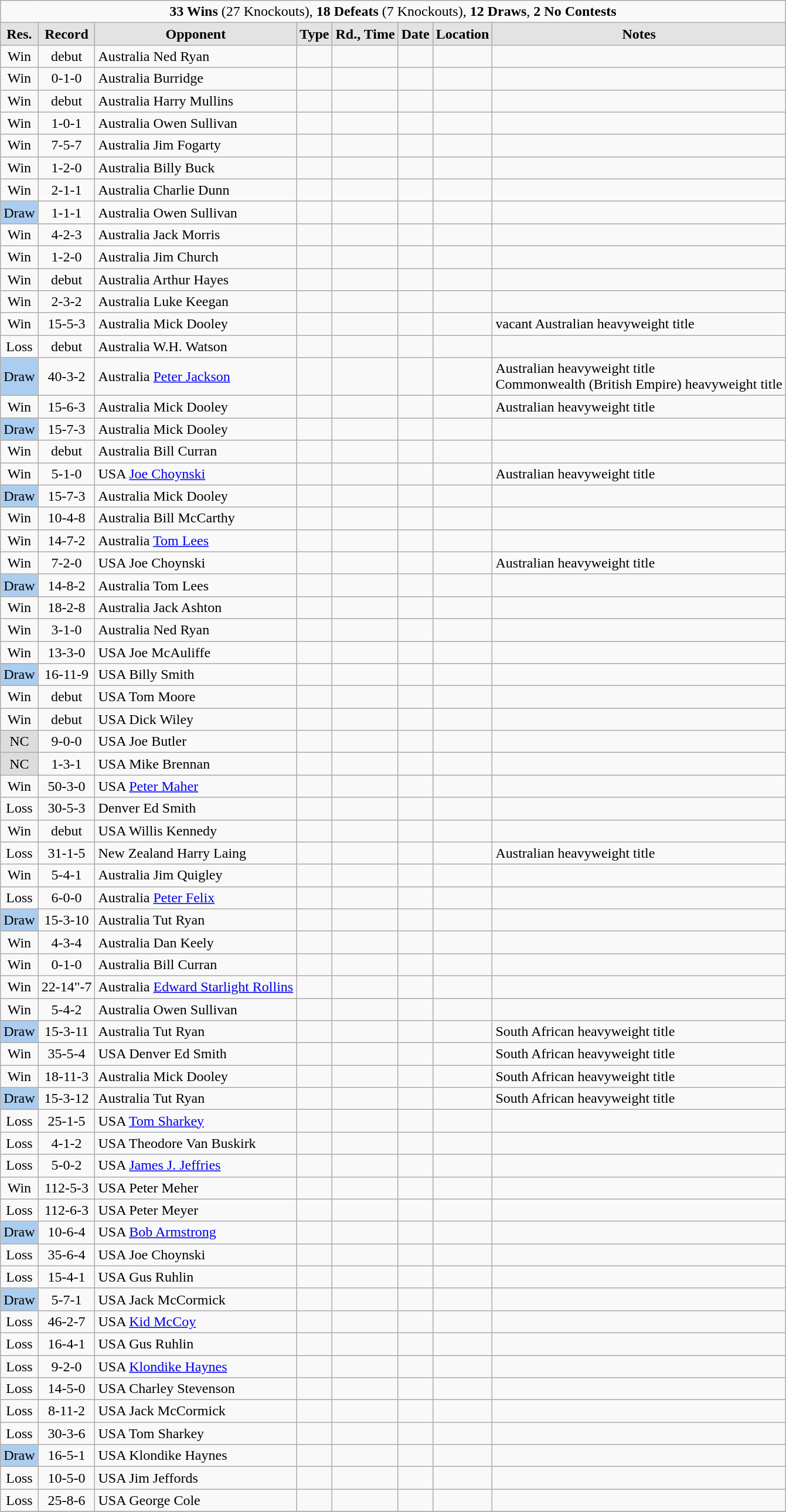<table class="wikitable" style="text-align:center;">
<tr>
<td style="text-align:center;" colspan="8"><strong>33 Wins</strong> (27 Knockouts), <strong>18 Defeats</strong> (7 Knockouts), <strong>12 Draws</strong>, <strong>2 No Contests</strong></td>
</tr>
<tr style="text-align:center; background:#e3e3e3;">
<td style="border-style:none none solid solid;"><strong>Res.</strong></td>
<td style="border-style:none none solid solid;"><strong>Record</strong></td>
<td style="border-style:none none solid solid;"><strong>Opponent</strong></td>
<td style="border-style:none none solid solid;"><strong>Type</strong></td>
<td style="border-style:none none solid solid;"><strong>Rd., Time</strong></td>
<td style="border-style:none none solid solid;"><strong>Date</strong></td>
<td style="border-style:none none solid solid;"><strong>Location</strong></td>
<td style="border-style:none none solid solid;"><strong>Notes</strong></td>
</tr>
<tr align=center>
<td>Win</td>
<td>debut</td>
<td align=left>Australia Ned Ryan</td>
<td></td>
<td></td>
<td></td>
<td align=left></td>
<td align=left></td>
</tr>
<tr align=center>
<td>Win</td>
<td>0-1-0</td>
<td align=left>Australia Burridge</td>
<td></td>
<td></td>
<td></td>
<td align=left></td>
<td align=left></td>
</tr>
<tr align=center>
<td>Win</td>
<td>debut</td>
<td align=left>Australia Harry Mullins</td>
<td></td>
<td></td>
<td></td>
<td align=left></td>
<td align=left></td>
</tr>
<tr align=center>
<td>Win</td>
<td>1-0-1</td>
<td align=left>Australia Owen Sullivan</td>
<td></td>
<td></td>
<td></td>
<td align=left></td>
<td align=left></td>
</tr>
<tr align=center>
<td>Win</td>
<td>7-5-7</td>
<td align=left>Australia Jim Fogarty</td>
<td></td>
<td></td>
<td></td>
<td align=left></td>
<td align=left></td>
</tr>
<tr align=center>
<td>Win</td>
<td>1-2-0</td>
<td align=left>Australia Billy Buck</td>
<td></td>
<td></td>
<td></td>
<td align=left></td>
<td align=left></td>
</tr>
<tr align=center>
<td>Win</td>
<td>2-1-1</td>
<td align=left>Australia Charlie Dunn</td>
<td></td>
<td></td>
<td></td>
<td align=left></td>
<td align=left></td>
</tr>
<tr align=center>
<td style="background:#abcdef;">Draw</td>
<td>1-1-1</td>
<td align=left>Australia Owen Sullivan</td>
<td></td>
<td></td>
<td></td>
<td align=left></td>
<td align=left></td>
</tr>
<tr align=center>
<td>Win</td>
<td>4-2-3</td>
<td align=left>Australia Jack Morris</td>
<td></td>
<td></td>
<td></td>
<td align=left></td>
<td align=left></td>
</tr>
<tr align=center>
<td>Win</td>
<td>1-2-0</td>
<td align=left>Australia Jim Church</td>
<td></td>
<td></td>
<td></td>
<td align=left></td>
<td align=left></td>
</tr>
<tr align=center>
<td>Win</td>
<td>debut</td>
<td align=left>Australia Arthur Hayes</td>
<td></td>
<td></td>
<td></td>
<td align=left></td>
<td align=left></td>
</tr>
<tr align=center>
<td>Win</td>
<td>2-3-2</td>
<td align=left>Australia Luke Keegan</td>
<td></td>
<td></td>
<td></td>
<td align=left></td>
<td align=left></td>
</tr>
<tr align=center>
<td>Win</td>
<td>15-5-3</td>
<td align=left>Australia Mick Dooley</td>
<td></td>
<td></td>
<td></td>
<td align=left></td>
<td align=left>vacant Australian heavyweight title</td>
</tr>
<tr align=center>
<td>Loss</td>
<td>debut</td>
<td align=left>Australia W.H. Watson</td>
<td></td>
<td></td>
<td></td>
<td align=left></td>
<td align=left></td>
</tr>
<tr align=center>
<td style="background:#abcdef;">Draw</td>
<td>40-3-2</td>
<td align=left>Australia <a href='#'>Peter Jackson</a></td>
<td></td>
<td></td>
<td></td>
<td align=left></td>
<td align=left>Australian heavyweight title<br>Commonwealth (British Empire) heavyweight title</td>
</tr>
<tr align=center>
<td>Win</td>
<td>15-6-3</td>
<td align=left>Australia Mick Dooley</td>
<td></td>
<td></td>
<td></td>
<td align=left></td>
<td align=left>Australian heavyweight title</td>
</tr>
<tr align=center>
<td style="background:#abcdef;">Draw</td>
<td>15-7-3</td>
<td align=left>Australia Mick Dooley</td>
<td></td>
<td></td>
<td></td>
<td align=left></td>
<td align=left></td>
</tr>
<tr align=center>
<td>Win</td>
<td>debut</td>
<td align=left>Australia Bill Curran</td>
<td></td>
<td></td>
<td></td>
<td align=left></td>
<td align=left></td>
</tr>
<tr align=center>
<td>Win</td>
<td>5-1-0</td>
<td align=left>USA <a href='#'>Joe Choynski</a></td>
<td></td>
<td></td>
<td></td>
<td align=left></td>
<td align=left>Australian heavyweight title</td>
</tr>
<tr align=center>
<td style="background:#abcdef;">Draw</td>
<td>15-7-3</td>
<td align=left>Australia Mick Dooley</td>
<td></td>
<td></td>
<td></td>
<td align=left></td>
<td align=left></td>
</tr>
<tr align=center>
<td>Win</td>
<td>10-4-8</td>
<td align=left>Australia Bill McCarthy</td>
<td></td>
<td></td>
<td></td>
<td align=left></td>
<td align=left></td>
</tr>
<tr align=center>
<td>Win</td>
<td>14-7-2</td>
<td align=left>Australia <a href='#'>Tom Lees</a></td>
<td></td>
<td></td>
<td></td>
<td align=left></td>
<td align=left></td>
</tr>
<tr align=center>
<td>Win</td>
<td>7-2-0</td>
<td align=left>USA Joe Choynski</td>
<td></td>
<td></td>
<td></td>
<td align=left></td>
<td align=left>Australian heavyweight title</td>
</tr>
<tr align=center>
<td style="background:#abcdef;">Draw</td>
<td>14-8-2</td>
<td align=left>Australia Tom Lees</td>
<td></td>
<td></td>
<td></td>
<td align=left></td>
<td align=left></td>
</tr>
<tr align=center>
<td>Win</td>
<td>18-2-8</td>
<td align=left>Australia Jack Ashton</td>
<td></td>
<td></td>
<td></td>
<td align=left></td>
<td align=left></td>
</tr>
<tr align=center>
<td>Win</td>
<td>3-1-0</td>
<td align=left>Australia Ned Ryan</td>
<td></td>
<td></td>
<td></td>
<td align=left></td>
<td align=left></td>
</tr>
<tr align=center>
<td>Win</td>
<td>13-3-0</td>
<td align=left>USA Joe McAuliffe</td>
<td></td>
<td></td>
<td></td>
<td align=left></td>
<td align=left></td>
</tr>
<tr align=center>
<td style="background:#abcdef;">Draw</td>
<td>16-11-9</td>
<td align=left>USA Billy Smith</td>
<td></td>
<td></td>
<td></td>
<td align=left></td>
<td align=left></td>
</tr>
<tr align=center>
<td>Win</td>
<td>debut</td>
<td align=left>USA Tom Moore</td>
<td></td>
<td></td>
<td></td>
<td align=left></td>
<td align=left></td>
</tr>
<tr align=center>
<td>Win</td>
<td>debut</td>
<td align=left>USA Dick Wiley</td>
<td></td>
<td></td>
<td></td>
<td align=left></td>
<td align=left></td>
</tr>
<tr align=center>
<td style="background:#ddd;">NC</td>
<td>9-0-0</td>
<td align=left>USA Joe Butler</td>
<td></td>
<td></td>
<td></td>
<td align=left></td>
<td align=left></td>
</tr>
<tr align=center>
<td style="background:#ddd;">NC</td>
<td>1-3-1</td>
<td align=left>USA Mike Brennan</td>
<td></td>
<td></td>
<td></td>
<td align=left></td>
<td align=left></td>
</tr>
<tr align=center>
<td>Win</td>
<td>50-3-0</td>
<td align=left>USA <a href='#'>Peter Maher</a></td>
<td></td>
<td></td>
<td></td>
<td align=left></td>
<td align=left></td>
</tr>
<tr align=center>
<td>Loss</td>
<td>30-5-3</td>
<td align=left>Denver Ed Smith</td>
<td></td>
<td></td>
<td></td>
<td align=left></td>
<td align=left></td>
</tr>
<tr align=center>
<td>Win</td>
<td>debut</td>
<td align=left>USA Willis Kennedy</td>
<td></td>
<td></td>
<td></td>
<td align=left></td>
<td align=left></td>
</tr>
<tr align=center>
<td>Loss</td>
<td>31-1-5</td>
<td align=left>New Zealand Harry Laing</td>
<td></td>
<td></td>
<td></td>
<td align=left></td>
<td align=left>Australian heavyweight title</td>
</tr>
<tr align=center>
<td>Win</td>
<td>5-4-1</td>
<td align=left>Australia Jim Quigley</td>
<td></td>
<td></td>
<td></td>
<td align=left></td>
<td align=left></td>
</tr>
<tr align=center>
<td>Loss</td>
<td>6-0-0</td>
<td align=left>Australia <a href='#'>Peter Felix</a></td>
<td></td>
<td></td>
<td></td>
<td align=left></td>
<td align=left></td>
</tr>
<tr align=center>
<td style="background:#abcdef;">Draw</td>
<td>15-3-10</td>
<td align=left>Australia Tut Ryan</td>
<td></td>
<td></td>
<td></td>
<td align=left></td>
<td align=left></td>
</tr>
<tr align=center>
<td>Win</td>
<td>4-3-4</td>
<td align=left>Australia Dan Keely</td>
<td></td>
<td></td>
<td></td>
<td align=left></td>
<td align=left></td>
</tr>
<tr align=center>
<td>Win</td>
<td>0-1-0</td>
<td align=left>Australia Bill Curran</td>
<td></td>
<td></td>
<td></td>
<td align=left></td>
<td align=left></td>
</tr>
<tr align=center>
<td>Win</td>
<td>22-14"-7</td>
<td align=left>Australia <a href='#'>Edward Starlight Rollins</a></td>
<td></td>
<td></td>
<td></td>
<td align=left></td>
<td align=left></td>
</tr>
<tr align=center>
<td>Win</td>
<td>5-4-2</td>
<td align=left>Australia Owen Sullivan</td>
<td></td>
<td></td>
<td></td>
<td align=left></td>
<td align=left></td>
</tr>
<tr align=center>
<td style="background:#abcdef;">Draw</td>
<td>15-3-11</td>
<td align=left>Australia Tut Ryan</td>
<td></td>
<td></td>
<td></td>
<td align=left></td>
<td align=left>South African heavyweight title</td>
</tr>
<tr align=center>
<td>Win</td>
<td>35-5-4</td>
<td align=left>USA Denver Ed Smith</td>
<td></td>
<td></td>
<td></td>
<td align=left></td>
<td align=left>South African heavyweight title</td>
</tr>
<tr align=center>
<td>Win</td>
<td>18-11-3</td>
<td align=left>Australia Mick Dooley</td>
<td></td>
<td></td>
<td></td>
<td align=left></td>
<td align=left>South African heavyweight title</td>
</tr>
<tr align=center>
<td style="background:#abcdef;">Draw</td>
<td>15-3-12</td>
<td align=left>Australia Tut Ryan</td>
<td></td>
<td></td>
<td></td>
<td align=left></td>
<td align=left>South African heavyweight title</td>
</tr>
<tr align=center>
<td>Loss</td>
<td>25-1-5</td>
<td align=left>USA <a href='#'>Tom Sharkey</a></td>
<td></td>
<td></td>
<td></td>
<td align=left></td>
<td align=left></td>
</tr>
<tr align=center>
<td>Loss</td>
<td>4-1-2</td>
<td align=left>USA Theodore Van Buskirk</td>
<td></td>
<td></td>
<td></td>
<td align=left></td>
<td align=left></td>
</tr>
<tr align=center>
<td>Loss</td>
<td>5-0-2</td>
<td align=left>USA <a href='#'>James J. Jeffries</a></td>
<td></td>
<td></td>
<td></td>
<td align=left></td>
<td align=left></td>
</tr>
<tr align=center>
<td>Win</td>
<td>112-5-3</td>
<td align=left>USA Peter Meher</td>
<td></td>
<td></td>
<td></td>
<td align=left></td>
<td align=left></td>
</tr>
<tr align=center>
<td>Loss</td>
<td>112-6-3</td>
<td align=left>USA Peter Meyer</td>
<td></td>
<td></td>
<td></td>
<td align=left></td>
<td align=left></td>
</tr>
<tr align=center>
<td style="background:#abcdef;">Draw</td>
<td>10-6-4</td>
<td align=left>USA <a href='#'>Bob Armstrong</a></td>
<td></td>
<td></td>
<td></td>
<td align=left></td>
<td align=left></td>
</tr>
<tr align=center>
<td>Loss</td>
<td>35-6-4</td>
<td align=left>USA Joe Choynski</td>
<td></td>
<td></td>
<td></td>
<td align=left></td>
<td align=left></td>
</tr>
<tr align=center>
<td>Loss</td>
<td>15-4-1</td>
<td align=left>USA Gus Ruhlin</td>
<td></td>
<td></td>
<td></td>
<td align=left></td>
<td align=left></td>
</tr>
<tr align=center>
<td style="background:#abcdef;">Draw</td>
<td>5-7-1</td>
<td align=left>USA Jack McCormick</td>
<td></td>
<td></td>
<td></td>
<td align=left></td>
<td align=left></td>
</tr>
<tr align=center>
<td>Loss</td>
<td>46-2-7</td>
<td align=left>USA <a href='#'>Kid McCoy</a></td>
<td></td>
<td></td>
<td></td>
<td align=left></td>
<td align=left></td>
</tr>
<tr align=center>
<td>Loss</td>
<td>16-4-1</td>
<td align=left>USA Gus Ruhlin</td>
<td></td>
<td></td>
<td></td>
<td align=left></td>
<td align=left></td>
</tr>
<tr align=center>
<td>Loss</td>
<td>9-2-0</td>
<td align=left>USA <a href='#'>Klondike Haynes</a></td>
<td></td>
<td></td>
<td></td>
<td align=left></td>
<td align=left></td>
</tr>
<tr align=center>
<td>Loss</td>
<td>14-5-0</td>
<td align=left>USA Charley Stevenson</td>
<td></td>
<td></td>
<td></td>
<td align=left></td>
<td align=left></td>
</tr>
<tr align=center>
<td>Loss</td>
<td>8-11-2</td>
<td align=left>USA Jack McCormick</td>
<td></td>
<td></td>
<td></td>
<td align=left></td>
<td align=left></td>
</tr>
<tr align=center>
<td>Loss</td>
<td>30-3-6</td>
<td align=left>USA Tom Sharkey</td>
<td></td>
<td></td>
<td></td>
<td align=left></td>
<td align=left></td>
</tr>
<tr align=center>
<td style="background:#abcdef;">Draw</td>
<td>16-5-1</td>
<td align=left>USA Klondike Haynes</td>
<td></td>
<td></td>
<td></td>
<td align=left></td>
<td align=left></td>
</tr>
<tr align=center>
<td>Loss</td>
<td>10-5-0</td>
<td align=left>USA Jim Jeffords</td>
<td></td>
<td></td>
<td></td>
<td align=left></td>
<td align=left></td>
</tr>
<tr align=center>
<td>Loss</td>
<td>25-8-6</td>
<td align=left>USA George Cole</td>
<td></td>
<td></td>
<td></td>
<td align=left></td>
<td align=left></td>
</tr>
<tr>
</tr>
</table>
